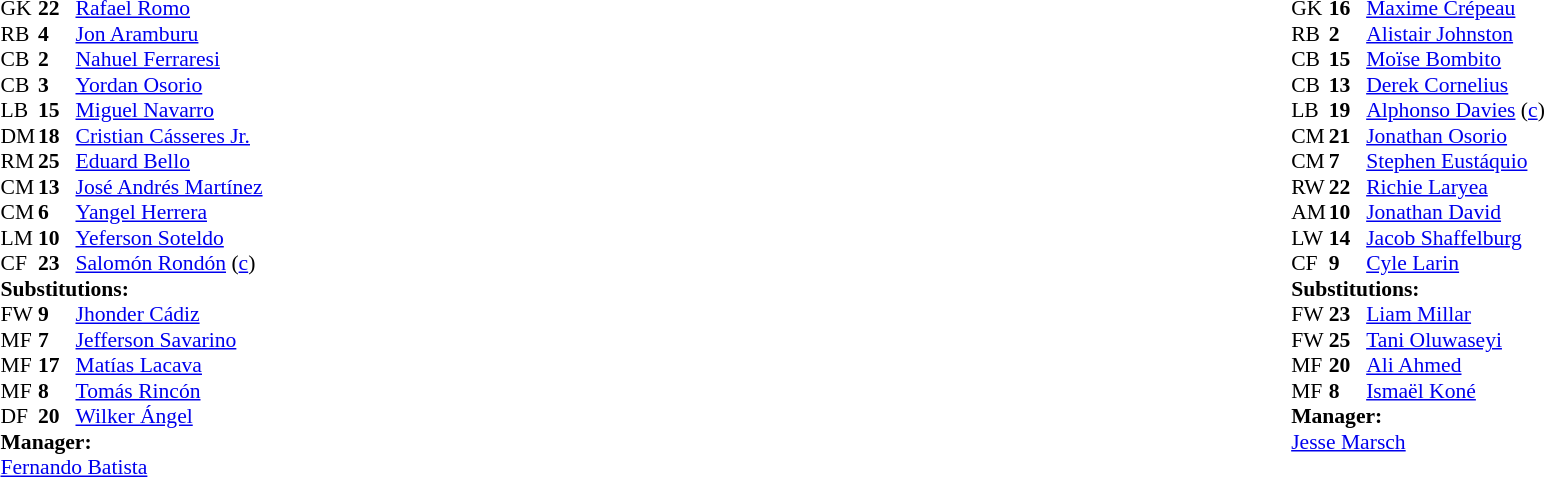<table width="100%">
<tr>
<td valign="top" width="40%"><br><table style="font-size:90%" cellspacing="0" cellpadding="0">
<tr>
<th width=25></th>
<th width=25></th>
</tr>
<tr>
<td>GK</td>
<td><strong>22</strong></td>
<td><a href='#'>Rafael Romo</a></td>
</tr>
<tr>
<td>RB</td>
<td><strong>4</strong></td>
<td><a href='#'>Jon Aramburu</a></td>
<td></td>
</tr>
<tr>
<td>CB</td>
<td><strong>2</strong></td>
<td><a href='#'>Nahuel Ferraresi</a></td>
</tr>
<tr>
<td>CB</td>
<td><strong>3</strong></td>
<td><a href='#'>Yordan Osorio</a></td>
<td></td>
<td></td>
</tr>
<tr>
<td>LB</td>
<td><strong>15</strong></td>
<td><a href='#'>Miguel Navarro</a></td>
</tr>
<tr>
<td>DM</td>
<td><strong>18</strong></td>
<td><a href='#'>Cristian Cásseres Jr.</a></td>
<td></td>
<td></td>
</tr>
<tr>
<td>RM</td>
<td><strong>25</strong></td>
<td><a href='#'>Eduard Bello</a></td>
<td></td>
<td></td>
</tr>
<tr>
<td>CM</td>
<td><strong>13</strong></td>
<td><a href='#'>José Andrés Martínez</a></td>
<td></td>
<td></td>
</tr>
<tr>
<td>CM</td>
<td><strong>6</strong></td>
<td><a href='#'>Yangel Herrera</a></td>
</tr>
<tr>
<td>LM</td>
<td><strong>10</strong></td>
<td><a href='#'>Yeferson Soteldo</a></td>
<td></td>
<td></td>
</tr>
<tr>
<td>CF</td>
<td><strong>23</strong></td>
<td><a href='#'>Salomón Rondón</a> (<a href='#'>c</a>)</td>
</tr>
<tr>
<td colspan=3><strong>Substitutions:</strong></td>
</tr>
<tr>
<td>FW</td>
<td><strong>9</strong></td>
<td><a href='#'>Jhonder Cádiz</a></td>
<td></td>
<td></td>
</tr>
<tr>
<td>MF</td>
<td><strong>7</strong></td>
<td><a href='#'>Jefferson Savarino</a></td>
<td></td>
<td></td>
</tr>
<tr>
<td>MF</td>
<td><strong>17</strong></td>
<td><a href='#'>Matías Lacava</a></td>
<td></td>
<td></td>
</tr>
<tr>
<td>MF</td>
<td><strong>8</strong></td>
<td><a href='#'>Tomás Rincón</a></td>
<td></td>
<td></td>
</tr>
<tr>
<td>DF</td>
<td><strong>20</strong></td>
<td><a href='#'>Wilker Ángel</a></td>
<td></td>
<td></td>
</tr>
<tr>
<td colspan=3><strong>Manager:</strong></td>
</tr>
<tr>
<td colspan=3> <a href='#'>Fernando Batista</a></td>
</tr>
</table>
</td>
<td valign="top"></td>
<td valign="top" width="50%"><br><table style="font-size:90%; margin:auto" cellspacing="0" cellpadding="0">
<tr>
<th width=25></th>
<th width=25></th>
</tr>
<tr>
<td>GK</td>
<td><strong>16</strong></td>
<td><a href='#'>Maxime Crépeau</a></td>
</tr>
<tr>
<td>RB</td>
<td><strong>2</strong></td>
<td><a href='#'>Alistair Johnston</a></td>
</tr>
<tr>
<td>CB</td>
<td><strong>15</strong></td>
<td><a href='#'>Moïse Bombito</a></td>
</tr>
<tr>
<td>CB</td>
<td><strong>13</strong></td>
<td><a href='#'>Derek Cornelius</a></td>
<td></td>
</tr>
<tr>
<td>LB</td>
<td><strong>19</strong></td>
<td><a href='#'>Alphonso Davies</a> (<a href='#'>c</a>)</td>
</tr>
<tr>
<td>CM</td>
<td><strong>21</strong></td>
<td><a href='#'>Jonathan Osorio</a></td>
<td></td>
<td></td>
</tr>
<tr>
<td>CM</td>
<td><strong>7</strong></td>
<td><a href='#'>Stephen Eustáquio</a></td>
</tr>
<tr>
<td>RW</td>
<td><strong>22</strong></td>
<td><a href='#'>Richie Laryea</a></td>
<td></td>
<td></td>
</tr>
<tr>
<td>AM</td>
<td><strong>10</strong></td>
<td><a href='#'>Jonathan David</a></td>
</tr>
<tr>
<td>LW</td>
<td><strong>14</strong></td>
<td><a href='#'>Jacob Shaffelburg</a></td>
<td></td>
<td></td>
</tr>
<tr>
<td>CF</td>
<td><strong>9</strong></td>
<td><a href='#'>Cyle Larin</a></td>
<td></td>
<td></td>
</tr>
<tr>
<td colspan=3><strong>Substitutions:</strong></td>
</tr>
<tr>
<td>FW</td>
<td><strong>23</strong></td>
<td><a href='#'>Liam Millar</a></td>
<td></td>
<td></td>
</tr>
<tr>
<td>FW</td>
<td><strong>25</strong></td>
<td><a href='#'>Tani Oluwaseyi</a></td>
<td></td>
<td></td>
</tr>
<tr>
<td>MF</td>
<td><strong>20</strong></td>
<td><a href='#'>Ali Ahmed</a></td>
<td></td>
<td></td>
</tr>
<tr>
<td>MF</td>
<td><strong>8</strong></td>
<td><a href='#'>Ismaël Koné</a></td>
<td></td>
<td></td>
</tr>
<tr>
<td colspan=3><strong>Manager:</strong></td>
</tr>
<tr>
<td colspan=3> <a href='#'>Jesse Marsch</a></td>
</tr>
</table>
</td>
</tr>
</table>
